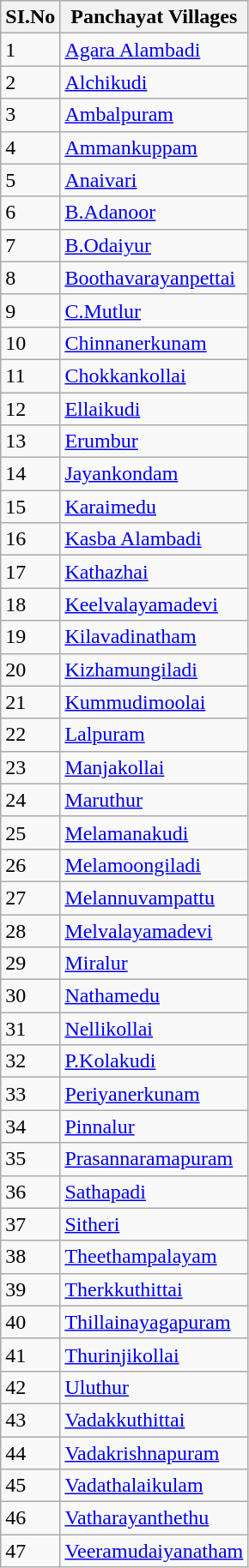<table class="wikitable sortable">
<tr>
<th>SI.No</th>
<th>Panchayat Villages</th>
</tr>
<tr>
<td>1</td>
<td><a href='#'>Agara Alambadi</a></td>
</tr>
<tr>
<td>2</td>
<td><a href='#'>Alchikudi</a></td>
</tr>
<tr>
<td>3</td>
<td><a href='#'>Ambalpuram</a></td>
</tr>
<tr>
<td>4</td>
<td><a href='#'>Ammankuppam</a></td>
</tr>
<tr>
<td>5</td>
<td><a href='#'>Anaivari</a></td>
</tr>
<tr>
<td>6</td>
<td><a href='#'>B.Adanoor</a></td>
</tr>
<tr>
<td>7</td>
<td><a href='#'>B.Odaiyur</a></td>
</tr>
<tr>
<td>8</td>
<td><a href='#'>Boothavarayanpettai</a></td>
</tr>
<tr>
<td>9</td>
<td><a href='#'>C.Mutlur</a></td>
</tr>
<tr>
<td>10</td>
<td><a href='#'>Chinnanerkunam</a></td>
</tr>
<tr>
<td>11</td>
<td><a href='#'>Chokkankollai</a></td>
</tr>
<tr>
<td>12</td>
<td><a href='#'>Ellaikudi</a></td>
</tr>
<tr>
<td>13</td>
<td><a href='#'>Erumbur</a></td>
</tr>
<tr>
<td>14</td>
<td><a href='#'>Jayankondam</a></td>
</tr>
<tr>
<td>15</td>
<td><a href='#'>Karaimedu</a></td>
</tr>
<tr>
<td>16</td>
<td><a href='#'>Kasba Alambadi</a></td>
</tr>
<tr>
<td>17</td>
<td><a href='#'>Kathazhai</a></td>
</tr>
<tr>
<td>18</td>
<td><a href='#'>Keelvalayamadevi</a></td>
</tr>
<tr>
<td>19</td>
<td><a href='#'>Kilavadinatham</a></td>
</tr>
<tr>
<td>20</td>
<td><a href='#'>Kizhamungiladi</a></td>
</tr>
<tr>
<td>21</td>
<td><a href='#'>Kummudimoolai</a></td>
</tr>
<tr>
<td>22</td>
<td><a href='#'>Lalpuram</a></td>
</tr>
<tr>
<td>23</td>
<td><a href='#'>Manjakollai</a></td>
</tr>
<tr>
<td>24</td>
<td><a href='#'>Maruthur</a></td>
</tr>
<tr>
<td>25</td>
<td><a href='#'>Melamanakudi</a></td>
</tr>
<tr>
<td>26</td>
<td><a href='#'>Melamoongiladi</a></td>
</tr>
<tr>
<td>27</td>
<td><a href='#'>Melannuvampattu</a></td>
</tr>
<tr>
<td>28</td>
<td><a href='#'>Melvalayamadevi</a></td>
</tr>
<tr>
<td>29</td>
<td><a href='#'>Miralur</a></td>
</tr>
<tr>
<td>30</td>
<td><a href='#'>Nathamedu</a></td>
</tr>
<tr>
<td>31</td>
<td><a href='#'>Nellikollai</a></td>
</tr>
<tr>
<td>32</td>
<td><a href='#'>P.Kolakudi</a></td>
</tr>
<tr>
<td>33</td>
<td><a href='#'>Periyanerkunam</a></td>
</tr>
<tr>
<td>34</td>
<td><a href='#'>Pinnalur</a></td>
</tr>
<tr>
<td>35</td>
<td><a href='#'>Prasannaramapuram</a></td>
</tr>
<tr>
<td>36</td>
<td><a href='#'>Sathapadi</a></td>
</tr>
<tr>
<td>37</td>
<td><a href='#'>Sitheri</a></td>
</tr>
<tr>
<td>38</td>
<td><a href='#'>Theethampalayam</a></td>
</tr>
<tr>
<td>39</td>
<td><a href='#'>Therkkuthittai</a></td>
</tr>
<tr>
<td>40</td>
<td><a href='#'>Thillainayagapuram</a></td>
</tr>
<tr>
<td>41</td>
<td><a href='#'>Thurinjikollai</a></td>
</tr>
<tr>
<td>42</td>
<td><a href='#'>Uluthur</a></td>
</tr>
<tr>
<td>43</td>
<td><a href='#'>Vadakkuthittai</a></td>
</tr>
<tr>
<td>44</td>
<td><a href='#'>Vadakrishnapuram</a></td>
</tr>
<tr>
<td>45</td>
<td><a href='#'>Vadathalaikulam</a></td>
</tr>
<tr>
<td>46</td>
<td><a href='#'>Vatharayanthethu</a></td>
</tr>
<tr>
<td>47</td>
<td><a href='#'>Veeramudaiyanatham</a></td>
</tr>
</table>
